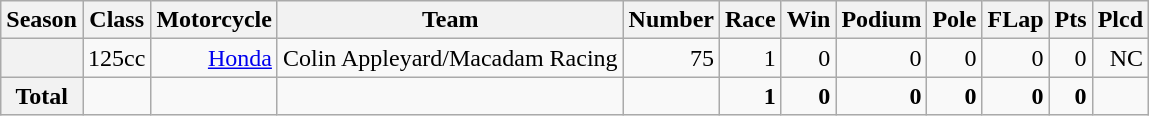<table class="wikitable">
<tr>
<th>Season</th>
<th>Class</th>
<th>Motorcycle</th>
<th>Team</th>
<th>Number</th>
<th>Race</th>
<th>Win</th>
<th>Podium</th>
<th>Pole</th>
<th>FLap</th>
<th>Pts</th>
<th>Plcd</th>
</tr>
<tr align="right">
<th></th>
<td>125cc</td>
<td><a href='#'>Honda</a></td>
<td>Colin Appleyard/Macadam Racing</td>
<td>75</td>
<td>1</td>
<td>0</td>
<td>0</td>
<td>0</td>
<td>0</td>
<td>0</td>
<td>NC</td>
</tr>
<tr align="right">
<th>Total</th>
<td></td>
<td></td>
<td></td>
<td></td>
<td><strong>1</strong></td>
<td><strong>0</strong></td>
<td><strong>0</strong></td>
<td><strong>0</strong></td>
<td><strong>0</strong></td>
<td><strong>0</strong></td>
<td></td>
</tr>
</table>
